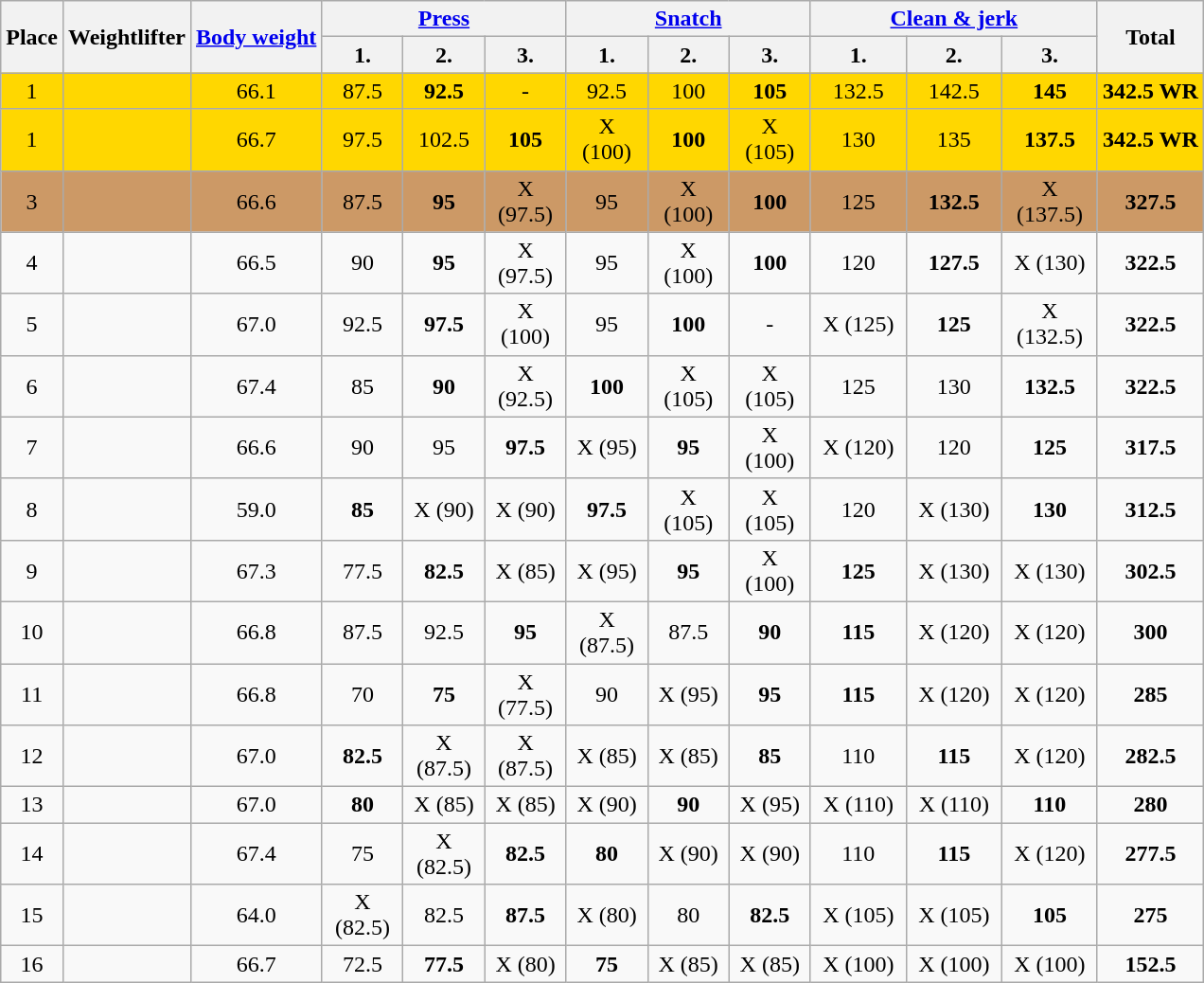<table class=wikitable style="text-align:center">
<tr>
<th rowspan=2>Place</th>
<th rowspan=2>Weightlifter</th>
<th rowspan=2><a href='#'>Body weight</a></th>
<th colspan=3><a href='#'>Press</a></th>
<th colspan=3><a href='#'>Snatch</a></th>
<th colspan=3><a href='#'>Clean & jerk</a></th>
<th rowspan=2>Total</th>
</tr>
<tr>
<th align=center width=50>1.</th>
<th align=center width=50>2.</th>
<th align=center width=50>3.</th>
<th align=center width=50>1.</th>
<th align=center width=50>2.</th>
<th align=center width=50>3.</th>
<th align=center width=60>1.</th>
<th align=center width=60>2.</th>
<th align=center width=60>3.</th>
</tr>
<tr bgcolor=gold>
<td>1</td>
<td align=left></td>
<td>66.1</td>
<td>87.5</td>
<td><strong>92.5</strong></td>
<td>-</td>
<td>92.5</td>
<td>100</td>
<td><strong>105</strong></td>
<td>132.5</td>
<td>142.5</td>
<td><strong>145</strong></td>
<td><strong>342.5 WR</strong></td>
</tr>
<tr bgcolor=gold>
<td>1</td>
<td align=left></td>
<td>66.7</td>
<td>97.5</td>
<td>102.5</td>
<td><strong>105</strong></td>
<td>X (100)</td>
<td><strong>100</strong></td>
<td>X (105)</td>
<td>130</td>
<td>135</td>
<td><strong>137.5</strong></td>
<td><strong>342.5 WR</strong></td>
</tr>
<tr bgcolor=cc9966>
<td>3</td>
<td align=left></td>
<td>66.6</td>
<td>87.5</td>
<td><strong>95</strong></td>
<td>X (97.5)</td>
<td>95</td>
<td>X (100)</td>
<td><strong>100</strong></td>
<td>125</td>
<td><strong>132.5</strong></td>
<td>X (137.5)</td>
<td><strong>327.5</strong></td>
</tr>
<tr>
<td>4</td>
<td align=left></td>
<td>66.5</td>
<td>90</td>
<td><strong>95</strong></td>
<td>X (97.5)</td>
<td>95</td>
<td>X (100)</td>
<td><strong>100</strong></td>
<td>120</td>
<td><strong>127.5</strong></td>
<td>X (130)</td>
<td><strong>322.5</strong></td>
</tr>
<tr>
<td>5</td>
<td align=left></td>
<td>67.0</td>
<td>92.5</td>
<td><strong>97.5</strong></td>
<td>X (100)</td>
<td>95</td>
<td><strong>100</strong></td>
<td>-</td>
<td>X (125)</td>
<td><strong>125</strong></td>
<td>X (132.5)</td>
<td><strong>322.5</strong></td>
</tr>
<tr>
<td>6</td>
<td align=left></td>
<td>67.4</td>
<td>85</td>
<td><strong>90</strong></td>
<td>X (92.5)</td>
<td><strong>100</strong></td>
<td>X (105)</td>
<td>X (105)</td>
<td>125</td>
<td>130</td>
<td><strong>132.5</strong></td>
<td><strong>322.5</strong></td>
</tr>
<tr>
<td>7</td>
<td align=left></td>
<td>66.6</td>
<td>90</td>
<td>95</td>
<td><strong>97.5</strong></td>
<td>X (95)</td>
<td><strong>95</strong></td>
<td>X (100)</td>
<td>X (120)</td>
<td>120</td>
<td><strong>125</strong></td>
<td><strong>317.5</strong></td>
</tr>
<tr>
<td>8</td>
<td align=left></td>
<td>59.0</td>
<td><strong>85</strong></td>
<td>X (90)</td>
<td>X (90)</td>
<td><strong>97.5</strong></td>
<td>X (105)</td>
<td>X (105)</td>
<td>120</td>
<td>X (130)</td>
<td><strong>130</strong></td>
<td><strong>312.5</strong></td>
</tr>
<tr>
<td>9</td>
<td align=left></td>
<td>67.3</td>
<td>77.5</td>
<td><strong>82.5</strong></td>
<td>X (85)</td>
<td>X (95)</td>
<td><strong>95</strong></td>
<td>X (100)</td>
<td><strong>125</strong></td>
<td>X (130)</td>
<td>X (130)</td>
<td><strong>302.5</strong></td>
</tr>
<tr>
<td>10</td>
<td align=left></td>
<td>66.8</td>
<td>87.5</td>
<td>92.5</td>
<td><strong>95</strong></td>
<td>X (87.5)</td>
<td>87.5</td>
<td><strong>90</strong></td>
<td><strong>115</strong></td>
<td>X (120)</td>
<td>X (120)</td>
<td><strong>300</strong></td>
</tr>
<tr>
<td>11</td>
<td align=left></td>
<td>66.8</td>
<td>70</td>
<td><strong>75</strong></td>
<td>X (77.5)</td>
<td>90</td>
<td>X (95)</td>
<td><strong>95</strong></td>
<td><strong>115</strong></td>
<td>X (120)</td>
<td>X (120)</td>
<td><strong>285</strong></td>
</tr>
<tr>
<td>12</td>
<td align=left></td>
<td>67.0</td>
<td><strong>82.5</strong></td>
<td>X (87.5)</td>
<td>X (87.5)</td>
<td>X (85)</td>
<td>X (85)</td>
<td><strong>85</strong></td>
<td>110</td>
<td><strong>115</strong></td>
<td>X (120)</td>
<td><strong>282.5</strong></td>
</tr>
<tr>
<td>13</td>
<td align=left></td>
<td>67.0</td>
<td><strong>80</strong></td>
<td>X (85)</td>
<td>X (85)</td>
<td>X (90)</td>
<td><strong>90</strong></td>
<td>X (95)</td>
<td>X (110)</td>
<td>X (110)</td>
<td><strong>110</strong></td>
<td><strong>280</strong></td>
</tr>
<tr>
<td>14</td>
<td align=left></td>
<td>67.4</td>
<td>75</td>
<td>X (82.5)</td>
<td><strong>82.5</strong></td>
<td><strong>80</strong></td>
<td>X (90)</td>
<td>X (90)</td>
<td>110</td>
<td><strong>115</strong></td>
<td>X (120)</td>
<td><strong>277.5</strong></td>
</tr>
<tr>
<td>15</td>
<td align=left></td>
<td>64.0</td>
<td>X (82.5)</td>
<td>82.5</td>
<td><strong>87.5</strong></td>
<td>X (80)</td>
<td>80</td>
<td><strong>82.5</strong></td>
<td>X (105)</td>
<td>X (105)</td>
<td><strong>105</strong></td>
<td><strong>275</strong></td>
</tr>
<tr>
<td>16</td>
<td align=left></td>
<td>66.7</td>
<td>72.5</td>
<td><strong>77.5</strong></td>
<td>X (80)</td>
<td><strong>75</strong></td>
<td>X (85)</td>
<td>X (85)</td>
<td>X (100)</td>
<td>X (100)</td>
<td>X (100)</td>
<td><strong>152.5</strong></td>
</tr>
</table>
